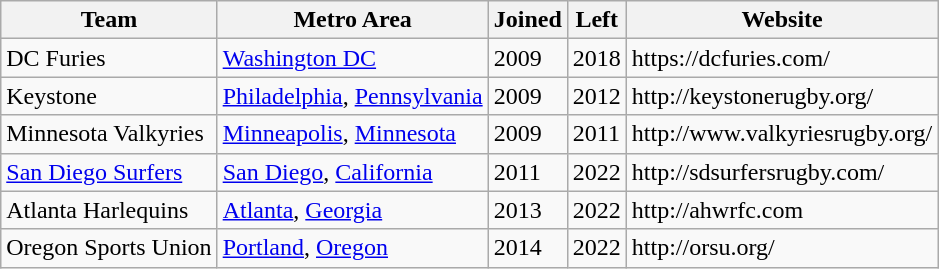<table class="wikitable">
<tr>
<th>Team</th>
<th>Metro Area</th>
<th>Joined</th>
<th>Left</th>
<th>Website</th>
</tr>
<tr>
<td>DC Furies</td>
<td><a href='#'>Washington DC</a></td>
<td>2009</td>
<td>2018</td>
<td>https://dcfuries.com/</td>
</tr>
<tr>
<td>Keystone</td>
<td><a href='#'>Philadelphia</a>, <a href='#'>Pennsylvania</a></td>
<td>2009</td>
<td>2012</td>
<td>http://keystonerugby.org/</td>
</tr>
<tr>
<td>Minnesota Valkyries</td>
<td><a href='#'>Minneapolis</a>, <a href='#'>Minnesota</a></td>
<td>2009</td>
<td>2011</td>
<td>http://www.valkyriesrugby.org/</td>
</tr>
<tr>
<td><a href='#'>San Diego Surfers</a></td>
<td><a href='#'>San Diego</a>, <a href='#'>California</a></td>
<td>2011</td>
<td>2022</td>
<td>http://sdsurfersrugby.com/</td>
</tr>
<tr>
<td>Atlanta Harlequins</td>
<td><a href='#'>Atlanta</a>, <a href='#'>Georgia</a></td>
<td>2013</td>
<td>2022</td>
<td>http://ahwrfc.com</td>
</tr>
<tr>
<td>Oregon Sports Union</td>
<td><a href='#'>Portland</a>, <a href='#'>Oregon</a></td>
<td>2014</td>
<td>2022</td>
<td>http://orsu.org/</td>
</tr>
</table>
